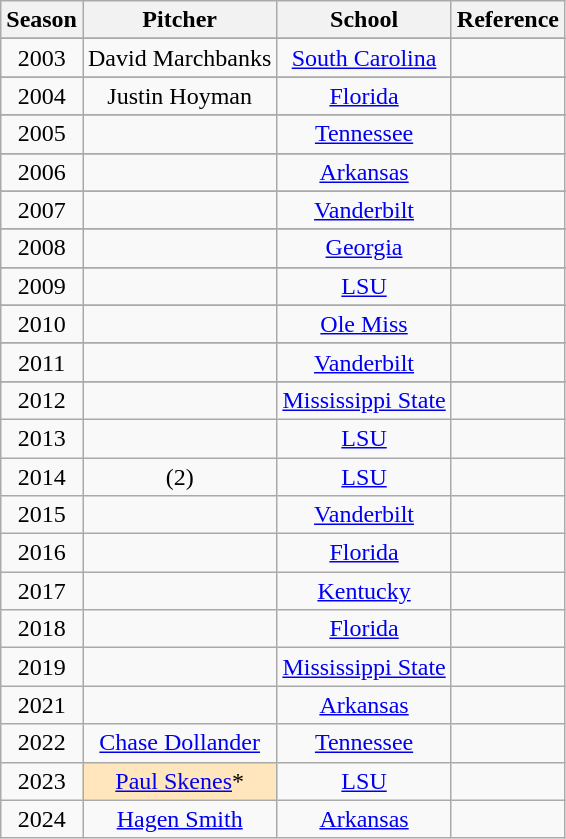<table class="wikitable sortable">
<tr>
<th>Season</th>
<th>Pitcher</th>
<th>School</th>
<th class="unsortable">Reference</th>
</tr>
<tr>
</tr>
<tr align=center>
<td>2003</td>
<td sortname>David Marchbanks</td>
<td><a href='#'>South Carolina</a></td>
<td align="center"></td>
</tr>
<tr>
</tr>
<tr align=center>
<td>2004</td>
<td sortname>Justin Hoyman</td>
<td><a href='#'>Florida</a></td>
<td align="center"></td>
</tr>
<tr>
</tr>
<tr align=center>
<td>2005</td>
<td></td>
<td><a href='#'>Tennessee</a></td>
<td align="center"></td>
</tr>
<tr>
</tr>
<tr align=center>
<td>2006</td>
<td></td>
<td><a href='#'>Arkansas</a></td>
<td align="center"></td>
</tr>
<tr>
</tr>
<tr align=center>
<td>2007</td>
<td></td>
<td><a href='#'>Vanderbilt</a></td>
<td align="center"></td>
</tr>
<tr>
</tr>
<tr align=center>
<td>2008</td>
<td></td>
<td><a href='#'>Georgia</a></td>
<td align="center"></td>
</tr>
<tr>
</tr>
<tr align=center>
<td>2009</td>
<td></td>
<td><a href='#'>LSU</a></td>
<td align="center"></td>
</tr>
<tr>
</tr>
<tr align=center>
<td>2010</td>
<td></td>
<td><a href='#'>Ole Miss</a></td>
<td align="center"></td>
</tr>
<tr>
</tr>
<tr align=center>
<td>2011</td>
<td></td>
<td><a href='#'>Vanderbilt</a></td>
<td align="center"></td>
</tr>
<tr>
</tr>
<tr align=center>
<td>2012</td>
<td></td>
<td><a href='#'>Mississippi State</a></td>
<td align="center"></td>
</tr>
<tr align=center>
<td>2013</td>
<td></td>
<td><a href='#'>LSU</a></td>
<td align="center"></td>
</tr>
<tr align=center>
<td>2014</td>
<td> (2)</td>
<td><a href='#'>LSU</a></td>
<td align="center"></td>
</tr>
<tr align=center>
<td>2015</td>
<td></td>
<td><a href='#'>Vanderbilt</a></td>
<td align="center"></td>
</tr>
<tr align=center>
<td>2016</td>
<td></td>
<td><a href='#'>Florida</a></td>
<td align="center"></td>
</tr>
<tr align=center>
<td>2017</td>
<td></td>
<td><a href='#'>Kentucky</a></td>
<td align="center"></td>
</tr>
<tr align=center>
<td>2018</td>
<td></td>
<td><a href='#'>Florida</a></td>
<td align="center"></td>
</tr>
<tr align=center>
<td>2019</td>
<td></td>
<td><a href='#'>Mississippi State</a></td>
<td align="center"></td>
</tr>
<tr align=center>
<td>2021</td>
<td></td>
<td><a href='#'>Arkansas</a></td>
<td align="center"></td>
</tr>
<tr align=center>
<td>2022</td>
<td sortname><a href='#'>Chase Dollander</a></td>
<td><a href='#'>Tennessee</a></td>
<td align=“center”></td>
</tr>
<tr align=center>
<td>2023</td>
<td style="background:#ffe6bd;"><a href='#'>Paul Skenes</a>*</td>
<td><a href='#'>LSU</a></td>
<td style="text-align:center;"></td>
</tr>
<tr align=center>
<td>2024</td>
<td sortname><a href='#'>Hagen Smith</a></td>
<td><a href='#'>Arkansas</a></td>
<td style="text-align:center;"></td>
</tr>
</table>
